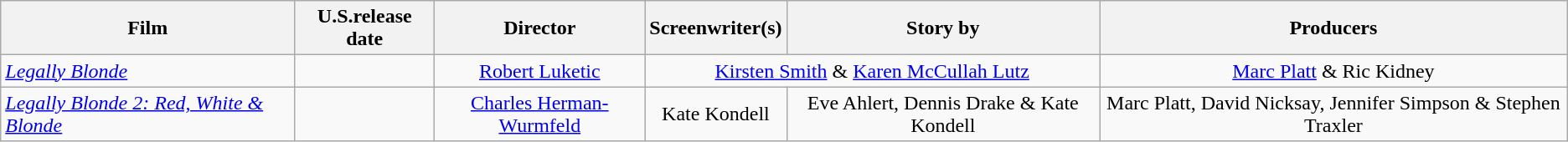<table class="wikitable plainrowheaders" style="text-align:center">
<tr>
<th>Film</th>
<th>U.S.release date</th>
<th>Director</th>
<th>Screenwriter(s)</th>
<th>Story by</th>
<th>Producers</th>
</tr>
<tr>
<td style="text-align:left"><em><a href='#'>Legally Blonde</a></em></td>
<td style="text-align:left"></td>
<td><a href='#'>Robert Luketic</a></td>
<td colspan="2"><a href='#'>Kirsten Smith</a> & <a href='#'>Karen McCullah Lutz</a></td>
<td><a href='#'>Marc Platt</a> & Ric Kidney</td>
</tr>
<tr>
<td style="text-align:left"><em><a href='#'>Legally Blonde 2: Red, White & Blonde</a></em></td>
<td style="text-align:left"></td>
<td><a href='#'>Charles Herman-Wurmfeld</a></td>
<td>Kate Kondell</td>
<td>Eve Ahlert, Dennis Drake & Kate Kondell</td>
<td>Marc Platt, David Nicksay, Jennifer Simpson & Stephen Traxler</td>
</tr>
</table>
